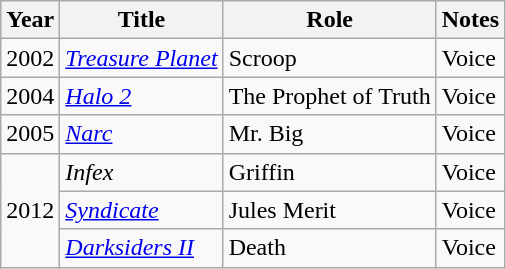<table class="wikitable sortable">
<tr>
<th>Year</th>
<th>Title</th>
<th>Role</th>
<th>Notes</th>
</tr>
<tr>
<td>2002</td>
<td><em><a href='#'>Treasure Planet</a></em></td>
<td>Scroop</td>
<td>Voice</td>
</tr>
<tr>
<td>2004</td>
<td><em><a href='#'>Halo 2</a></em></td>
<td>The Prophet of Truth</td>
<td>Voice</td>
</tr>
<tr>
<td>2005</td>
<td><em><a href='#'>Narc</a></em></td>
<td>Mr. Big</td>
<td>Voice</td>
</tr>
<tr>
<td rowspan="3">2012</td>
<td><em>Infex</em></td>
<td>Griffin</td>
<td>Voice</td>
</tr>
<tr>
<td><em><a href='#'>Syndicate</a></em></td>
<td>Jules Merit</td>
<td>Voice</td>
</tr>
<tr>
<td><em><a href='#'>Darksiders II</a></em></td>
<td>Death</td>
<td>Voice</td>
</tr>
</table>
